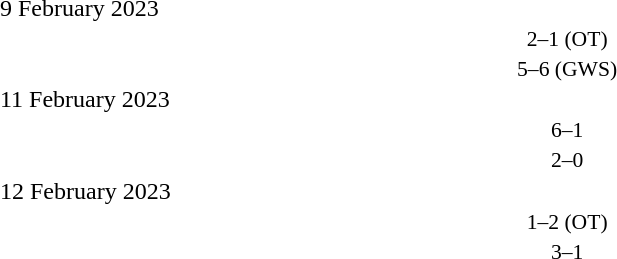<table style="width:100%;" cellspacing="1">
<tr>
<th width=25%></th>
<th width=2%></th>
<th width=6%></th>
<th width=2%></th>
<th width=25%></th>
</tr>
<tr>
<td>9 February 2023</td>
</tr>
<tr style=font-size:90%>
<td align=right><strong></strong></td>
<td></td>
<td align=center>2–1 (OT)</td>
<td></td>
<td></td>
<td></td>
</tr>
<tr style=font-size:90%>
<td align=right></td>
<td></td>
<td align=center>5–6 (GWS)</td>
<td></td>
<td><strong></strong></td>
<td></td>
</tr>
<tr>
<td>11 February 2023</td>
</tr>
<tr style=font-size:90%>
<td align=right><strong></strong></td>
<td></td>
<td align=center>6–1</td>
<td></td>
<td></td>
<td></td>
</tr>
<tr style=font-size:90%>
<td align=right><strong></strong></td>
<td></td>
<td align=center>2–0</td>
<td></td>
<td></td>
<td></td>
</tr>
<tr>
<td>12 February 2023</td>
</tr>
<tr style=font-size:90%>
<td align=right></td>
<td></td>
<td align=center>1–2 (OT)</td>
<td></td>
<td><strong></strong></td>
<td></td>
</tr>
<tr style=font-size:90%>
<td align=right><strong></strong></td>
<td></td>
<td align=center>3–1</td>
<td></td>
<td></td>
<td></td>
</tr>
</table>
